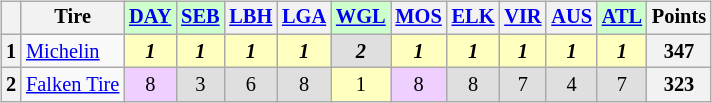<table>
<tr>
<td><br><table class="wikitable" style="font-size:85%; text-align:center">
<tr style="background:#f9f9f9; vertical-align:top;">
<th valign=middle></th>
<th valign="middle">Tire</th>
<td style="background:#ccffcc;"><strong><a href='#'>DAY</a></strong><br></td>
<td style="background:#ccffcc;"><strong><a href='#'>SEB</a></strong><br></td>
<th><a href='#'>LBH</a><br></th>
<th><a href='#'>LGA</a><br></th>
<td style="background:#ccffcc;"><strong><a href='#'>WGL</a></strong><br></td>
<th><a href='#'>MOS</a><br></th>
<th><a href='#'>ELK</a><br></th>
<th><a href='#'>VIR</a><br></th>
<th><a href='#'>AUS</a><br></th>
<td style="background:#ccffcc;"><strong><a href='#'>ATL</a></strong><br></td>
<th valign="middle">Points</th>
</tr>
<tr>
<th>1</th>
<td align="left"><a href='#'>Michelin</a></td>
<td style="background:#ffffbf;"><strong><em>1</em></strong></td>
<td style="background:#ffffbf;"><strong><em>1</em></strong></td>
<td style="background:#ffffbf;"><strong><em>1</em></strong></td>
<td style="background:#ffffbf;"><strong><em>1</em></strong></td>
<td style="background:#dfdfdf;"><strong><em>2</em></strong></td>
<td style="background:#ffffbf;"><strong><em>1</em></strong></td>
<td style="background:#ffffbf;"><strong><em>1</em></strong></td>
<td style="background:#ffffbf;"><strong><em>1</em></strong></td>
<td style="background:#ffffbf;"><strong><em>1</em></strong></td>
<td style="background:#ffffbf;"><strong><em>1</em></strong></td>
<th>347</th>
</tr>
<tr>
<th>2</th>
<td align="left"><a href='#'>Falken Tire</a></td>
<td style="background:#efcfff;">8</td>
<td style="background:#dfdfdf;">3</td>
<td style="background:#dfdfdf;">6</td>
<td style="background:#dfdfdf;">8</td>
<td style="background:#ffffbf;">1</td>
<td style="background:#efcfff;">8</td>
<td style="background:#dfdfdf;">8</td>
<td style="background:#dfdfdf;">7</td>
<td style="background:#dfdfdf;">4</td>
<td style="background:#dfdfdf;">7</td>
<th>323</th>
</tr>
</table>
</td>
</tr>
</table>
